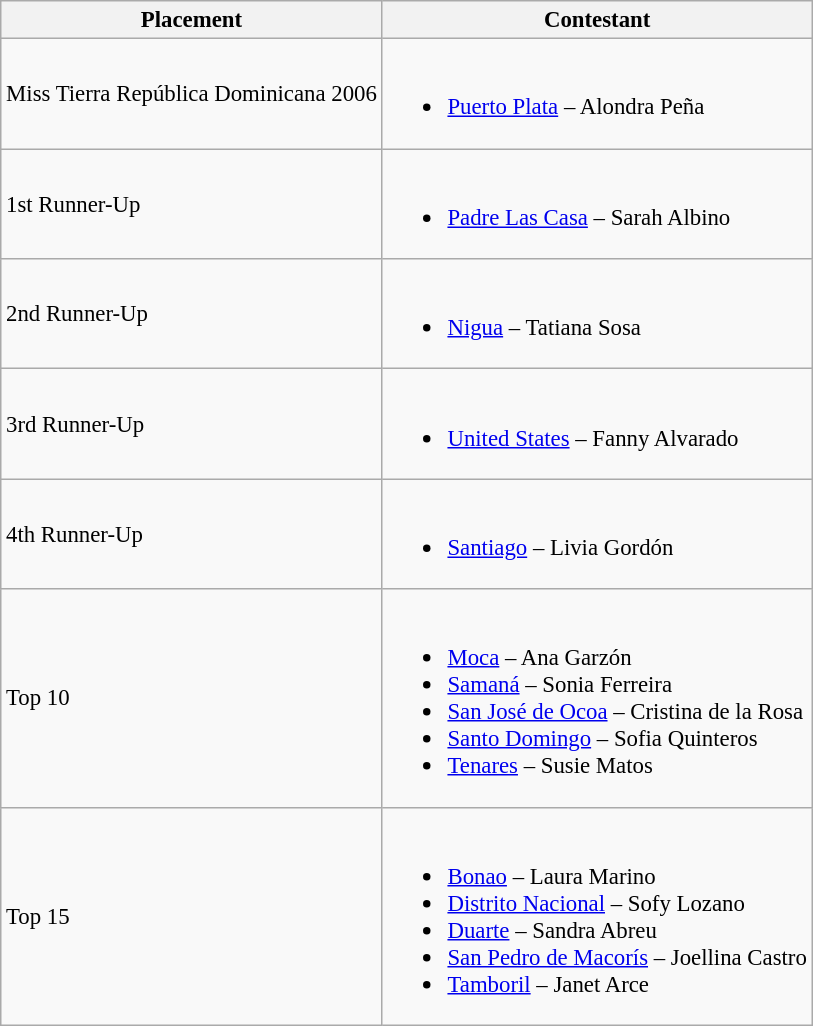<table class="wikitable sortable" style="font-size: 95%;">
<tr>
<th>Placement</th>
<th>Contestant</th>
</tr>
<tr>
<td>Miss Tierra República Dominicana 2006</td>
<td><br><ul><li><a href='#'>Puerto Plata</a> – Alondra Peña</li></ul></td>
</tr>
<tr>
<td>1st Runner-Up</td>
<td><br><ul><li><a href='#'>Padre Las Casa</a> – Sarah Albino</li></ul></td>
</tr>
<tr>
<td>2nd Runner-Up</td>
<td><br><ul><li><a href='#'>Nigua</a> – Tatiana Sosa</li></ul></td>
</tr>
<tr>
<td>3rd Runner-Up</td>
<td><br><ul><li><a href='#'>United States</a> – Fanny Alvarado</li></ul></td>
</tr>
<tr>
<td>4th Runner-Up</td>
<td><br><ul><li><a href='#'>Santiago</a> – Livia Gordón</li></ul></td>
</tr>
<tr>
<td>Top 10</td>
<td><br><ul><li><a href='#'>Moca</a> – Ana Garzón</li><li><a href='#'>Samaná</a> – Sonia Ferreira</li><li><a href='#'>San José de Ocoa</a> – Cristina de la Rosa</li><li><a href='#'>Santo Domingo</a> – Sofia Quinteros</li><li><a href='#'>Tenares</a> – Susie Matos</li></ul></td>
</tr>
<tr>
<td>Top 15</td>
<td><br><ul><li><a href='#'>Bonao</a> – Laura Marino</li><li><a href='#'>Distrito Nacional</a> – Sofy Lozano</li><li><a href='#'>Duarte</a> – Sandra Abreu</li><li><a href='#'>San Pedro de Macorís</a> – Joellina Castro</li><li><a href='#'>Tamboril</a> – Janet Arce</li></ul></td>
</tr>
</table>
